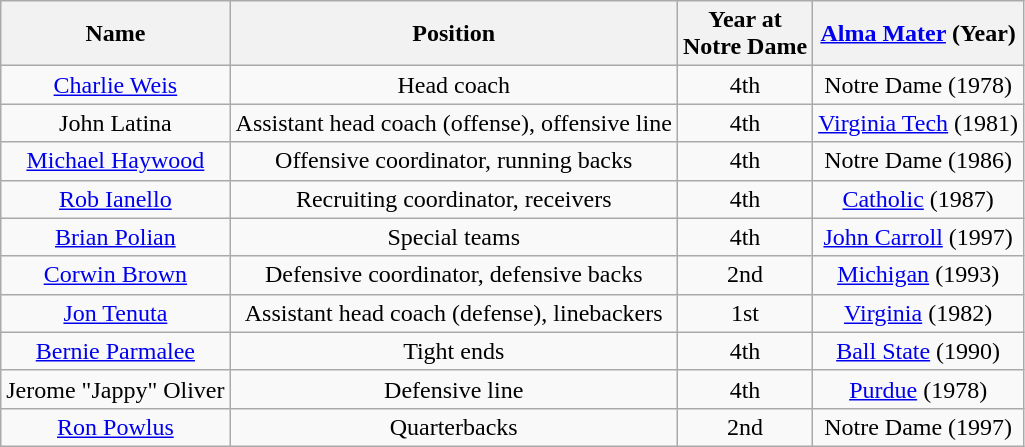<table class="wikitable">
<tr>
<th>Name</th>
<th>Position</th>
<th>Year at <br> Notre Dame</th>
<th><a href='#'>Alma Mater</a> (Year)</th>
</tr>
<tr align="center">
<td><a href='#'>Charlie Weis</a></td>
<td>Head coach</td>
<td>4th</td>
<td>Notre Dame (1978)</td>
</tr>
<tr align="center">
<td>John Latina</td>
<td>Assistant head coach (offense), offensive line</td>
<td>4th</td>
<td><a href='#'>Virginia Tech</a> (1981)</td>
</tr>
<tr align="center">
<td><a href='#'>Michael Haywood</a></td>
<td>Offensive coordinator, running backs</td>
<td>4th</td>
<td>Notre Dame (1986)</td>
</tr>
<tr align="center">
<td><a href='#'>Rob Ianello</a></td>
<td>Recruiting coordinator, receivers</td>
<td>4th</td>
<td><a href='#'>Catholic</a> (1987)</td>
</tr>
<tr align="center">
<td><a href='#'>Brian Polian</a></td>
<td>Special teams</td>
<td>4th</td>
<td><a href='#'>John Carroll</a> (1997)</td>
</tr>
<tr align="center">
<td><a href='#'>Corwin Brown</a></td>
<td>Defensive coordinator, defensive backs</td>
<td>2nd</td>
<td><a href='#'>Michigan</a> (1993)</td>
</tr>
<tr align="center">
<td><a href='#'>Jon Tenuta</a></td>
<td>Assistant head coach (defense), linebackers</td>
<td>1st</td>
<td><a href='#'>Virginia</a> (1982)</td>
</tr>
<tr align="center">
<td><a href='#'>Bernie Parmalee</a></td>
<td>Tight ends</td>
<td>4th</td>
<td><a href='#'>Ball State</a> (1990)</td>
</tr>
<tr align="center">
<td>Jerome "Jappy" Oliver</td>
<td>Defensive line</td>
<td>4th</td>
<td><a href='#'>Purdue</a> (1978)</td>
</tr>
<tr align="center">
<td><a href='#'>Ron Powlus</a></td>
<td>Quarterbacks</td>
<td>2nd</td>
<td>Notre Dame (1997)</td>
</tr>
</table>
